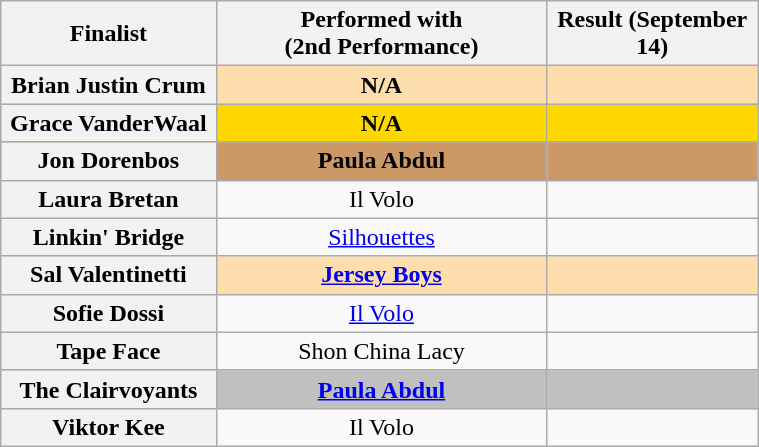<table class="wikitable sortable plainrowheaders" style="text-align:center" width="40%;">
<tr>
<th class="unsortable" style="width:10em;">Finalist</th>
<th class="unsortable" style="width:17em;">Performed with<br>(2nd Performance)</th>
<th style="width:10em;">Result (September 14) </th>
</tr>
<tr style="background:NavajoWhite;">
<th scope="row"><strong>Brian Justin Crum</strong></th>
<td><strong>N/A</strong></td>
<td><strong></strong></td>
</tr>
<tr style="background:gold;">
<th scope="row"><strong>Grace VanderWaal</strong></th>
<td><strong>N/A</strong></td>
<td><strong></strong></td>
</tr>
<tr style="background:#c96;">
<th scope="row"><strong>Jon Dorenbos</strong></th>
<td><strong>Paula Abdul</strong> </td>
<td><strong></strong></td>
</tr>
<tr>
<th scope="row">Laura Bretan</th>
<td>Il Volo </td>
<td></td>
</tr>
<tr>
<th scope="row">Linkin' Bridge</th>
<td><a href='#'>Silhouettes</a></td>
<td></td>
</tr>
<tr style="background:NavajoWhite;">
<th scope="row"><strong>Sal Valentinetti</strong></th>
<td><strong><a href='#'>Jersey Boys</a></strong></td>
<td><strong></strong></td>
</tr>
<tr>
<th scope="row">Sofie Dossi</th>
<td><a href='#'>Il Volo</a> </td>
<td></td>
</tr>
<tr>
<th scope="row">Tape Face</th>
<td>Shon China Lacy </td>
<td></td>
</tr>
<tr style="background:silver;">
<th scope="row"><strong>The Clairvoyants</strong></th>
<td><strong><a href='#'>Paula Abdul</a></strong> </td>
<td><strong></strong></td>
</tr>
<tr>
<th scope="row">Viktor Kee</th>
<td>Il Volo </td>
<td></td>
</tr>
</table>
